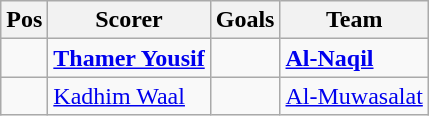<table class="wikitable">
<tr>
<th>Pos</th>
<th>Scorer</th>
<th>Goals</th>
<th>Team</th>
</tr>
<tr>
<td></td>
<td><strong><a href='#'>Thamer Yousif</a></strong></td>
<td></td>
<td><strong><a href='#'>Al-Naqil</a></strong></td>
</tr>
<tr>
<td></td>
<td><a href='#'>Kadhim Waal</a></td>
<td></td>
<td><a href='#'>Al-Muwasalat</a></td>
</tr>
</table>
